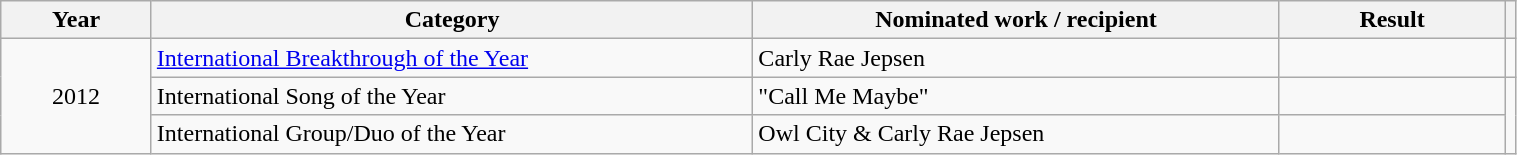<table width="80%" class="wikitable">
<tr>
<th style="width:10%;">Year</th>
<th style="width:40%;">Category</th>
<th style="width:35%;">Nominated work / recipient</th>
<th style="width:15%;">Result</th>
<th></th>
</tr>
<tr>
<td rowspan="3" align="center">2012</td>
<td><a href='#'>International Breakthrough of the Year</a></td>
<td>Carly Rae Jepsen</td>
<td></td>
<td style="text-align:center;"></td>
</tr>
<tr>
<td>International Song of the Year</td>
<td>"Call Me Maybe"</td>
<td></td>
</tr>
<tr>
<td>International Group/Duo of the Year</td>
<td>Owl City & Carly Rae Jepsen</td>
<td></td>
</tr>
</table>
